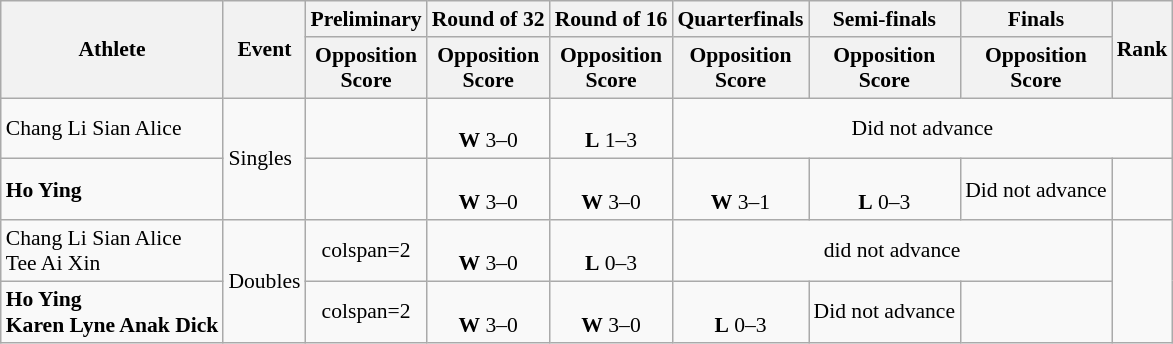<table class="wikitable" style="font-size: 90%">
<tr>
<th rowspan="2">Athlete</th>
<th rowspan="2">Event</th>
<th>Preliminary</th>
<th>Round of 32</th>
<th>Round of 16</th>
<th>Quarterfinals</th>
<th>Semi-finals</th>
<th>Finals</th>
<th rowspan="2">Rank</th>
</tr>
<tr>
<th>Opposition<br>Score</th>
<th>Opposition<br>Score</th>
<th>Opposition<br>Score</th>
<th>Opposition<br>Score</th>
<th>Opposition<br>Score</th>
<th>Opposition<br>Score</th>
</tr>
<tr align="center">
<td align="left">Chang Li Sian Alice</td>
<td align="left" rowspan="2">Singles</td>
<td></td>
<td><br><strong>W</strong> 3–0</td>
<td><br><strong>L</strong> 1–3</td>
<td colspan=4>Did not advance</td>
</tr>
<tr align="center">
<td align="left"><strong>Ho Ying</strong></td>
<td></td>
<td><br><strong>W</strong> 3–0</td>
<td><br><strong>W</strong> 3–0</td>
<td><br><strong>W</strong> 3–1</td>
<td><br><strong>L</strong> 0–3</td>
<td>Did not advance</td>
<td></td>
</tr>
<tr align="center">
<td align="left">Chang Li Sian Alice<br>Tee Ai Xin</td>
<td align="left" rowspan="2">Doubles</td>
<td>colspan=2 </td>
<td><br><strong>W</strong> 3–0</td>
<td><br><strong>L</strong> 0–3</td>
<td colspan=3>did not advance</td>
</tr>
<tr align="center">
<td align="left"><strong>Ho Ying<br>Karen Lyne Anak Dick</strong></td>
<td>colspan=2 </td>
<td><br><strong>W</strong> 3–0</td>
<td><br><strong>W</strong> 3–0</td>
<td><br><strong>L</strong> 0–3</td>
<td>Did not advance</td>
<td></td>
</tr>
</table>
